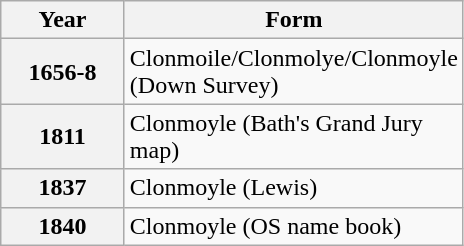<table class="wikitable" style="margin:0 0 0 3em; border:1px solid darkgrey;">
<tr>
<th style="width:75px;">Year</th>
<th style="width:200px;">Form</th>
</tr>
<tr>
<th>1656-8</th>
<td>Clonmoile/Clonmolye/Clonmoyle (Down Survey)</td>
</tr>
<tr>
<th>1811</th>
<td>Clonmoyle (Bath's Grand Jury map)</td>
</tr>
<tr>
<th>1837</th>
<td>Clonmoyle (Lewis)</td>
</tr>
<tr>
<th>1840</th>
<td>Clonmoyle (OS name book)</td>
</tr>
</table>
